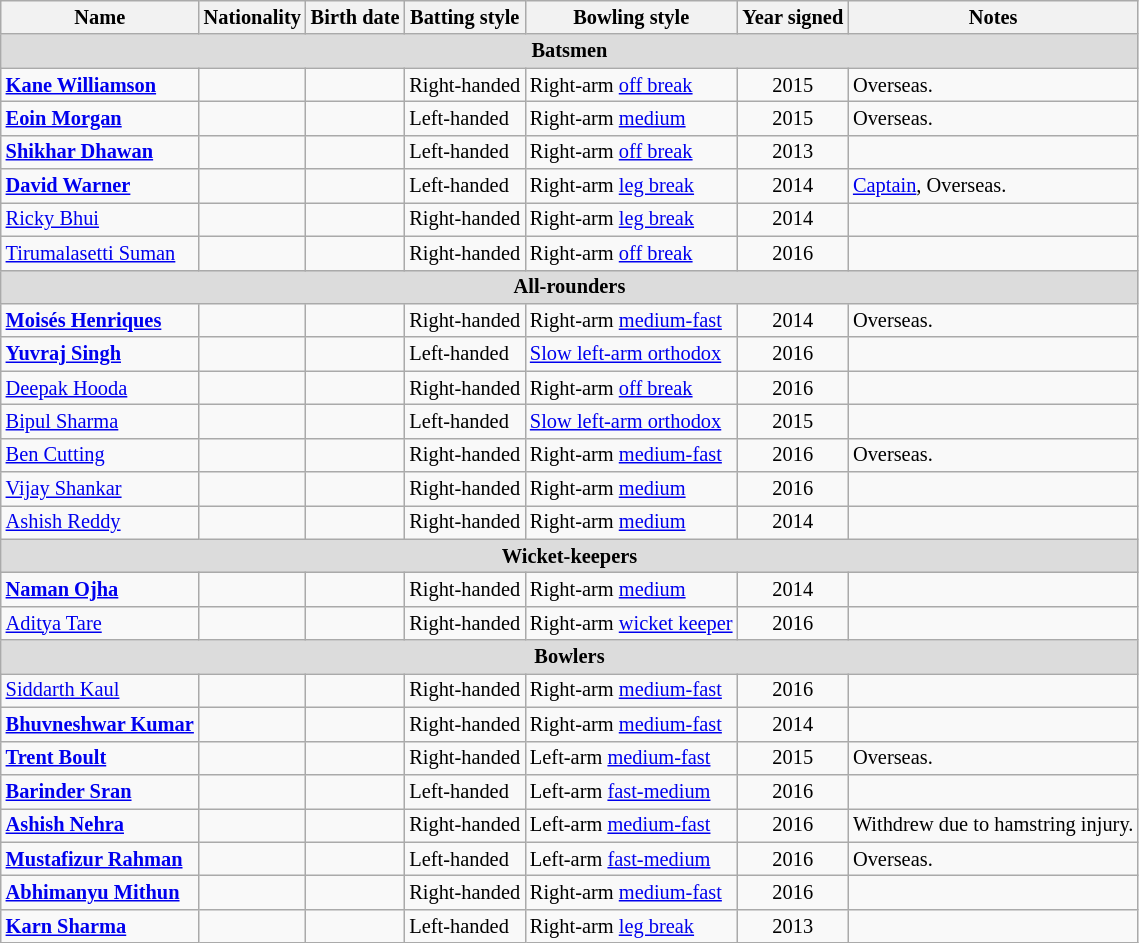<table class="wikitable"  style="font-size:85%;">
<tr>
<th>Name</th>
<th>Nationality</th>
<th>Birth date</th>
<th>Batting style</th>
<th>Bowling style</th>
<th>Year signed</th>
<th>Notes</th>
</tr>
<tr>
<th colspan="9" style="background: #DCDCDC; text-align:center;">Batsmen</th>
</tr>
<tr>
<td><strong><a href='#'>Kane Williamson</a></strong></td>
<td></td>
<td></td>
<td>Right-handed</td>
<td>Right-arm <a href='#'>off break</a></td>
<td style="text-align:center;">2015</td>
<td>Overseas.</td>
</tr>
<tr>
<td><strong><a href='#'>Eoin Morgan</a></strong></td>
<td></td>
<td></td>
<td>Left-handed</td>
<td>Right-arm <a href='#'>medium</a></td>
<td style="text-align:center;">2015</td>
<td>Overseas.</td>
</tr>
<tr>
<td><strong><a href='#'>Shikhar Dhawan</a></strong></td>
<td></td>
<td></td>
<td>Left-handed</td>
<td>Right-arm <a href='#'>off break</a></td>
<td style="text-align:center;">2013</td>
<td></td>
</tr>
<tr>
<td><strong><a href='#'>David Warner</a></strong></td>
<td></td>
<td></td>
<td>Left-handed</td>
<td>Right-arm <a href='#'>leg break</a></td>
<td style="text-align:center;">2014</td>
<td><a href='#'>Captain</a>, Overseas.</td>
</tr>
<tr>
<td><a href='#'>Ricky Bhui</a></td>
<td></td>
<td></td>
<td>Right-handed</td>
<td>Right-arm <a href='#'>leg break</a></td>
<td style="text-align:center;">2014</td>
<td></td>
</tr>
<tr>
<td><a href='#'>Tirumalasetti Suman</a></td>
<td></td>
<td></td>
<td>Right-handed</td>
<td>Right-arm <a href='#'>off break</a></td>
<td style="text-align:center;">2016</td>
<td></td>
</tr>
<tr>
<th colspan="9" style="background: #DCDCDC; text-align:center;">All-rounders</th>
</tr>
<tr>
<td><strong><a href='#'>Moisés Henriques</a></strong></td>
<td></td>
<td></td>
<td>Right-handed</td>
<td>Right-arm <a href='#'>medium-fast</a></td>
<td style="text-align:center;">2014</td>
<td>Overseas.</td>
</tr>
<tr>
<td><strong><a href='#'>Yuvraj Singh</a></strong></td>
<td></td>
<td></td>
<td>Left-handed</td>
<td><a href='#'>Slow left-arm orthodox</a></td>
<td style="text-align:center;">2016</td>
<td></td>
</tr>
<tr>
<td><a href='#'>Deepak Hooda</a></td>
<td></td>
<td></td>
<td>Right-handed</td>
<td>Right-arm <a href='#'>off break</a></td>
<td style="text-align:center;">2016</td>
<td></td>
</tr>
<tr>
<td><a href='#'>Bipul Sharma</a></td>
<td></td>
<td></td>
<td>Left-handed</td>
<td><a href='#'>Slow left-arm orthodox</a></td>
<td style="text-align:center;">2015</td>
<td></td>
</tr>
<tr>
<td><a href='#'>Ben Cutting</a></td>
<td></td>
<td></td>
<td>Right-handed</td>
<td>Right-arm <a href='#'>medium-fast</a></td>
<td style="text-align:center;">2016</td>
<td>Overseas.</td>
</tr>
<tr>
<td><a href='#'>Vijay Shankar</a></td>
<td></td>
<td></td>
<td>Right-handed</td>
<td>Right-arm <a href='#'>medium</a></td>
<td style="text-align:center;">2016</td>
<td></td>
</tr>
<tr>
<td><a href='#'>Ashish Reddy</a></td>
<td></td>
<td></td>
<td>Right-handed</td>
<td>Right-arm <a href='#'>medium</a></td>
<td style="text-align:center;">2014</td>
<td></td>
</tr>
<tr>
<th colspan="9" style="background: #DCDCDC; text-align:center;">Wicket-keepers</th>
</tr>
<tr>
<td><strong><a href='#'>Naman Ojha</a></strong></td>
<td></td>
<td></td>
<td>Right-handed</td>
<td>Right-arm <a href='#'>medium</a></td>
<td style="text-align:center;">2014</td>
<td></td>
</tr>
<tr>
<td><a href='#'>Aditya Tare</a></td>
<td></td>
<td></td>
<td>Right-handed</td>
<td>Right-arm <a href='#'>wicket keeper</a></td>
<td style="text-align:center;">2016</td>
<td></td>
</tr>
<tr>
<th colspan="9" style="background: #DCDCDC; text-align:center;">Bowlers</th>
</tr>
<tr>
<td><a href='#'>Siddarth Kaul</a></td>
<td></td>
<td></td>
<td>Right-handed</td>
<td>Right-arm <a href='#'>medium-fast</a></td>
<td style="text-align:center;">2016</td>
<td></td>
</tr>
<tr>
<td><strong><a href='#'>Bhuvneshwar Kumar</a></strong></td>
<td></td>
<td></td>
<td>Right-handed</td>
<td>Right-arm <a href='#'>medium-fast</a></td>
<td style="text-align:center;">2014</td>
<td></td>
</tr>
<tr>
<td><strong><a href='#'>Trent Boult</a></strong></td>
<td></td>
<td></td>
<td>Right-handed</td>
<td>Left-arm <a href='#'>medium-fast</a></td>
<td style="text-align:center;">2015</td>
<td>Overseas.</td>
</tr>
<tr>
<td><strong><a href='#'>Barinder Sran</a></strong></td>
<td></td>
<td></td>
<td>Left-handed</td>
<td>Left-arm <a href='#'>fast-medium</a></td>
<td style="text-align:center;">2016</td>
<td></td>
</tr>
<tr>
<td><strong><a href='#'>Ashish Nehra</a></strong></td>
<td></td>
<td></td>
<td>Right-handed</td>
<td>Left-arm <a href='#'>medium-fast</a></td>
<td style="text-align:center;">2016</td>
<td>Withdrew due to hamstring injury.</td>
</tr>
<tr>
<td><strong><a href='#'>Mustafizur Rahman</a></strong></td>
<td></td>
<td></td>
<td>Left-handed</td>
<td>Left-arm <a href='#'>fast-medium</a></td>
<td style="text-align:center;">2016</td>
<td>Overseas.</td>
</tr>
<tr>
<td><strong><a href='#'>Abhimanyu Mithun</a></strong></td>
<td></td>
<td></td>
<td>Right-handed</td>
<td>Right-arm <a href='#'>medium-fast</a></td>
<td style="text-align:center;">2016</td>
<td></td>
</tr>
<tr>
<td><strong><a href='#'>Karn Sharma</a></strong></td>
<td></td>
<td></td>
<td>Left-handed</td>
<td>Right-arm <a href='#'>leg break</a></td>
<td style="text-align:center;">2013</td>
<td></td>
</tr>
</table>
